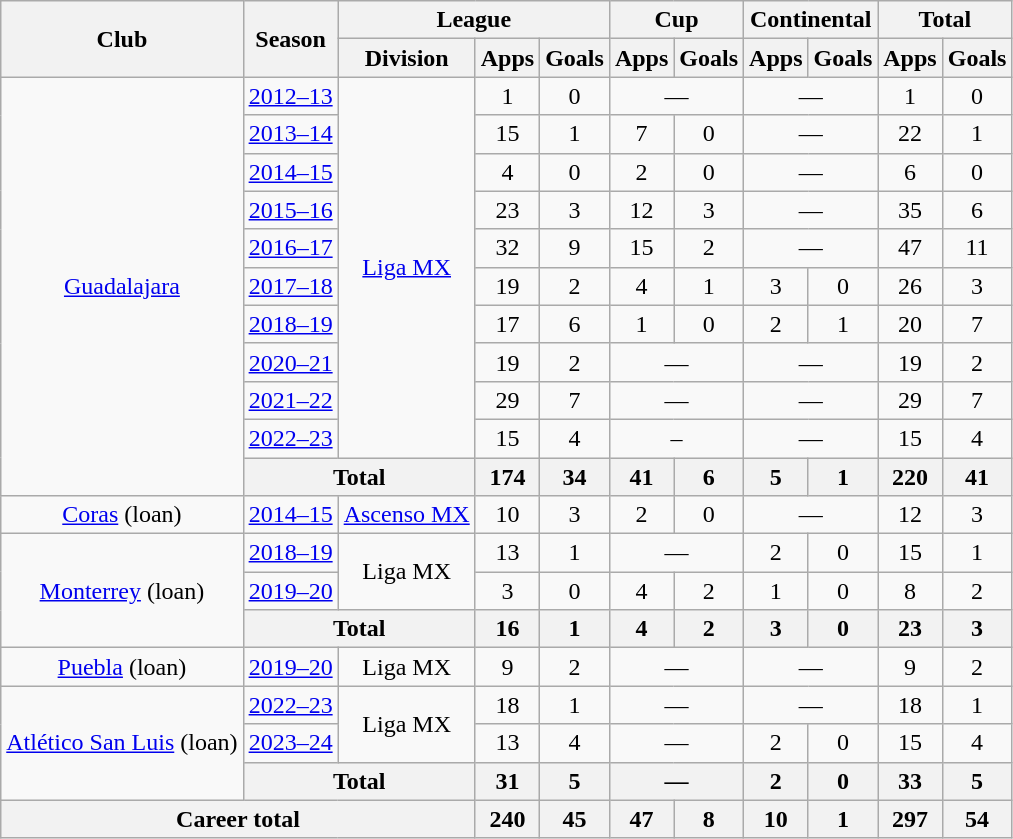<table class="wikitable" style="text-align:center">
<tr>
<th rowspan="2">Club</th>
<th rowspan="2">Season</th>
<th colspan="3">League</th>
<th colspan="2">Cup</th>
<th colspan="2">Continental</th>
<th colspan="2">Total</th>
</tr>
<tr>
<th>Division</th>
<th>Apps</th>
<th>Goals</th>
<th>Apps</th>
<th>Goals</th>
<th>Apps</th>
<th>Goals</th>
<th>Apps</th>
<th>Goals</th>
</tr>
<tr>
<td rowspan="11"><a href='#'>Guadalajara</a></td>
<td><a href='#'>2012–13</a></td>
<td rowspan="10"><a href='#'>Liga MX</a></td>
<td>1</td>
<td>0</td>
<td colspan="2">—</td>
<td colspan="2">—</td>
<td>1</td>
<td>0</td>
</tr>
<tr>
<td><a href='#'>2013–14</a></td>
<td>15</td>
<td>1</td>
<td>7</td>
<td>0</td>
<td colspan="2">—</td>
<td>22</td>
<td>1</td>
</tr>
<tr>
<td><a href='#'>2014–15</a></td>
<td>4</td>
<td>0</td>
<td>2</td>
<td>0</td>
<td colspan="2">—</td>
<td>6</td>
<td>0</td>
</tr>
<tr>
<td><a href='#'>2015–16</a></td>
<td>23</td>
<td>3</td>
<td>12</td>
<td>3</td>
<td colspan="2">—</td>
<td>35</td>
<td>6</td>
</tr>
<tr>
<td><a href='#'>2016–17</a></td>
<td>32</td>
<td>9</td>
<td>15</td>
<td>2</td>
<td colspan="2">—</td>
<td>47</td>
<td>11</td>
</tr>
<tr>
<td><a href='#'>2017–18</a></td>
<td>19</td>
<td>2</td>
<td>4</td>
<td>1</td>
<td>3</td>
<td>0</td>
<td>26</td>
<td>3</td>
</tr>
<tr>
<td><a href='#'>2018–19</a></td>
<td>17</td>
<td>6</td>
<td>1</td>
<td>0</td>
<td>2</td>
<td>1</td>
<td>20</td>
<td>7</td>
</tr>
<tr>
<td><a href='#'>2020–21</a></td>
<td>19</td>
<td>2</td>
<td colspan="2">—</td>
<td colspan="2">—</td>
<td>19</td>
<td>2</td>
</tr>
<tr>
<td><a href='#'>2021–22</a></td>
<td>29</td>
<td>7</td>
<td colspan="2">—</td>
<td colspan="2">—</td>
<td>29</td>
<td>7</td>
</tr>
<tr>
<td><a href='#'>2022–23</a></td>
<td>15</td>
<td>4</td>
<td colspan="2">–</td>
<td colspan="2">—</td>
<td>15</td>
<td>4</td>
</tr>
<tr>
<th colspan="2">Total</th>
<th>174</th>
<th>34</th>
<th>41</th>
<th>6</th>
<th>5</th>
<th>1</th>
<th>220</th>
<th>41</th>
</tr>
<tr>
<td><a href='#'>Coras</a> (loan)</td>
<td><a href='#'>2014–15</a></td>
<td><a href='#'>Ascenso MX</a></td>
<td>10</td>
<td>3</td>
<td>2</td>
<td>0</td>
<td colspan="2">—</td>
<td>12</td>
<td>3</td>
</tr>
<tr>
<td rowspan="3"><a href='#'>Monterrey</a> (loan)</td>
<td><a href='#'>2018–19</a></td>
<td rowspan="2">Liga MX</td>
<td>13</td>
<td>1</td>
<td colspan="2">—</td>
<td>2</td>
<td>0</td>
<td>15</td>
<td>1</td>
</tr>
<tr>
<td><a href='#'>2019–20</a></td>
<td>3</td>
<td>0</td>
<td>4</td>
<td>2</td>
<td>1</td>
<td>0</td>
<td>8</td>
<td>2</td>
</tr>
<tr>
<th colspan="2">Total</th>
<th>16</th>
<th>1</th>
<th>4</th>
<th>2</th>
<th>3</th>
<th>0</th>
<th>23</th>
<th>3</th>
</tr>
<tr>
<td><a href='#'>Puebla</a> (loan)</td>
<td><a href='#'>2019–20</a></td>
<td>Liga MX</td>
<td>9</td>
<td>2</td>
<td colspan="2">—</td>
<td colspan="2">—</td>
<td>9</td>
<td>2</td>
</tr>
<tr>
<td rowspan="3"><a href='#'>Atlético San Luis</a> (loan)</td>
<td><a href='#'>2022–23</a></td>
<td rowspan="2">Liga MX</td>
<td>18</td>
<td>1</td>
<td colspan="2">—</td>
<td colspan="2">—</td>
<td>18</td>
<td>1</td>
</tr>
<tr>
<td><a href='#'>2023–24</a></td>
<td>13</td>
<td>4</td>
<td colspan="2">—</td>
<td>2</td>
<td>0</td>
<td>15</td>
<td>4</td>
</tr>
<tr>
<th colspan="2">Total</th>
<th>31</th>
<th>5</th>
<th colspan="2">—</th>
<th>2</th>
<th>0</th>
<th>33</th>
<th>5</th>
</tr>
<tr>
<th colspan="3">Career total</th>
<th>240</th>
<th>45</th>
<th>47</th>
<th>8</th>
<th>10</th>
<th>1</th>
<th>297</th>
<th>54</th>
</tr>
</table>
